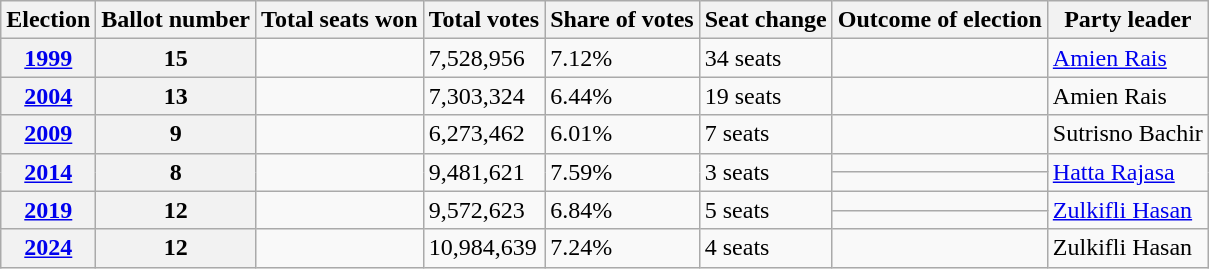<table class="wikitable">
<tr>
<th>Election</th>
<th>Ballot number</th>
<th>Total seats won</th>
<th>Total votes</th>
<th>Share of votes</th>
<th>Seat change</th>
<th>Outcome of election</th>
<th>Party leader</th>
</tr>
<tr>
<th><a href='#'>1999</a></th>
<th>15</th>
<td></td>
<td>7,528,956</td>
<td>7.12%</td>
<td>34 seats</td>
<td></td>
<td><a href='#'>Amien Rais</a></td>
</tr>
<tr>
<th><a href='#'>2004</a></th>
<th>13</th>
<td></td>
<td>7,303,324</td>
<td>6.44%</td>
<td>19 seats</td>
<td></td>
<td>Amien Rais</td>
</tr>
<tr>
<th><a href='#'>2009</a></th>
<th>9</th>
<td></td>
<td>6,273,462</td>
<td>6.01%</td>
<td>7 seats</td>
<td></td>
<td>Sutrisno Bachir</td>
</tr>
<tr>
<th rowspan="2"><a href='#'>2014</a></th>
<th rowspan="2">8</th>
<td rowspan="2"></td>
<td rowspan="2">9,481,621</td>
<td rowspan="2">7.59%</td>
<td rowspan="2">3 seats</td>
<td></td>
<td rowspan="2"><a href='#'>Hatta Rajasa</a></td>
</tr>
<tr>
<td></td>
</tr>
<tr>
<th rowspan="2"><a href='#'>2019</a></th>
<th rowspan="2">12</th>
<td rowspan="2"></td>
<td rowspan="2">9,572,623</td>
<td rowspan="2">6.84%</td>
<td rowspan="2">5 seats</td>
<td></td>
<td rowspan="2"><a href='#'>Zulkifli Hasan</a></td>
</tr>
<tr>
<td></td>
</tr>
<tr>
<th><a href='#'>2024</a></th>
<th>12</th>
<td></td>
<td>10,984,639</td>
<td>7.24%</td>
<td>4 seats</td>
<td></td>
<td>Zulkifli Hasan</td>
</tr>
</table>
